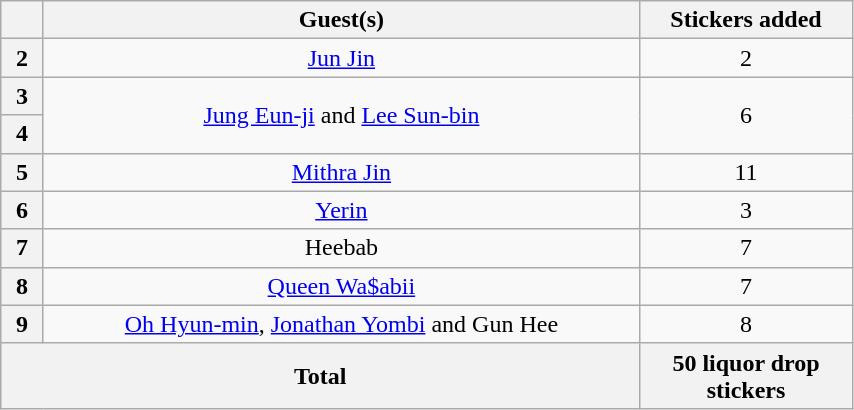<table Class ="wikitable sortable" style="text-align:center; clear:both; text-align:center; width:45%">
<tr>
<th scope="col" style="width: 5%;"></th>
<th scope="col" style="width: 70%;">Guest(s)</th>
<th scope="col" style="width: 25%;">Stickers added</th>
</tr>
<tr>
<th scope="row">2</th>
<td><a href='#'>Jun Jin</a></td>
<td>2</td>
</tr>
<tr>
<th scope="row">3</th>
<td rowspan="2"><a href='#'>Jung Eun-ji</a> and <a href='#'>Lee Sun-bin</a></td>
<td rowspan="2">6</td>
</tr>
<tr>
<th scope="row">4</th>
</tr>
<tr>
<th scope="row">5</th>
<td><a href='#'>Mithra Jin</a></td>
<td>11</td>
</tr>
<tr>
<th scope="row">6</th>
<td><a href='#'>Yerin</a></td>
<td>3</td>
</tr>
<tr>
<th scope="row">7</th>
<td>Heebab</td>
<td>7</td>
</tr>
<tr>
<th scope="row">8</th>
<td><a href='#'>Queen Wa$abii</a></td>
<td>7</td>
</tr>
<tr>
<th scope="row">9</th>
<td><a href='#'>Oh Hyun-min</a>, <a href='#'>Jonathan Yombi</a> and Gun Hee</td>
<td>8</td>
</tr>
<tr>
<th colspan="2">Total</th>
<th>50 liquor drop stickers</th>
</tr>
</table>
